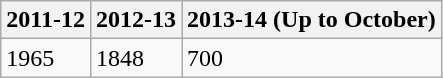<table class="wikitable">
<tr>
<th>2011-12</th>
<th>2012-13</th>
<th>2013-14 (Up to October)</th>
</tr>
<tr>
<td>1965</td>
<td>1848</td>
<td>700</td>
</tr>
</table>
